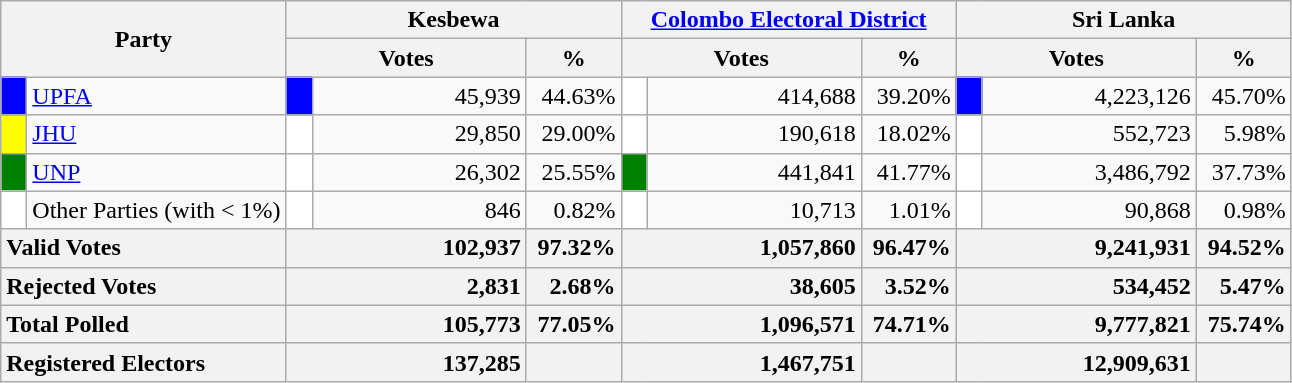<table class="wikitable">
<tr>
<th colspan="2" width="144px"rowspan="2">Party</th>
<th colspan="3" width="216px">Kesbewa</th>
<th colspan="3" width="216px"><a href='#'>Colombo Electoral District</a></th>
<th colspan="3" width="216px">Sri Lanka</th>
</tr>
<tr>
<th colspan="2" width="144px">Votes</th>
<th>%</th>
<th colspan="2" width="144px">Votes</th>
<th>%</th>
<th colspan="2" width="144px">Votes</th>
<th>%</th>
</tr>
<tr>
<td style="background-color:blue;" width="10px"></td>
<td style="text-align:left;"><a href='#'>UPFA</a></td>
<td style="background-color:blue;" width="10px"></td>
<td style="text-align:right;">45,939</td>
<td style="text-align:right;">44.63%</td>
<td style="background-color:white;" width="10px"></td>
<td style="text-align:right;">414,688</td>
<td style="text-align:right;">39.20%</td>
<td style="background-color:blue;" width="10px"></td>
<td style="text-align:right;">4,223,126</td>
<td style="text-align:right;">45.70%</td>
</tr>
<tr>
<td style="background-color:yellow;" width="10px"></td>
<td style="text-align:left;"><a href='#'>JHU</a></td>
<td style="background-color:white;" width="10px"></td>
<td style="text-align:right;">29,850</td>
<td style="text-align:right;">29.00%</td>
<td style="background-color:white;" width="10px"></td>
<td style="text-align:right;">190,618</td>
<td style="text-align:right;">18.02%</td>
<td style="background-color:white;" width="10px"></td>
<td style="text-align:right;">552,723</td>
<td style="text-align:right;">5.98%</td>
</tr>
<tr>
<td style="background-color:green;" width="10px"></td>
<td style="text-align:left;"><a href='#'>UNP</a></td>
<td style="background-color:white;" width="10px"></td>
<td style="text-align:right;">26,302</td>
<td style="text-align:right;">25.55%</td>
<td style="background-color:green;" width="10px"></td>
<td style="text-align:right;">441,841</td>
<td style="text-align:right;">41.77%</td>
<td style="background-color:white;" width="10px"></td>
<td style="text-align:right;">3,486,792</td>
<td style="text-align:right;">37.73%</td>
</tr>
<tr>
<td style="background-color:white;" width="10px"></td>
<td style="text-align:left;">Other Parties (with < 1%)</td>
<td style="background-color:white;" width="10px"></td>
<td style="text-align:right;">846</td>
<td style="text-align:right;">0.82%</td>
<td style="background-color:white;" width="10px"></td>
<td style="text-align:right;">10,713</td>
<td style="text-align:right;">1.01%</td>
<td style="background-color:white;" width="10px"></td>
<td style="text-align:right;">90,868</td>
<td style="text-align:right;">0.98%</td>
</tr>
<tr>
<th colspan="2" width="144px"style="text-align:left;">Valid Votes</th>
<th style="text-align:right;"colspan="2" width="144px">102,937</th>
<th style="text-align:right;">97.32%</th>
<th style="text-align:right;"colspan="2" width="144px">1,057,860</th>
<th style="text-align:right;">96.47%</th>
<th style="text-align:right;"colspan="2" width="144px">9,241,931</th>
<th style="text-align:right;">94.52%</th>
</tr>
<tr>
<th colspan="2" width="144px"style="text-align:left;">Rejected Votes</th>
<th style="text-align:right;"colspan="2" width="144px">2,831</th>
<th style="text-align:right;">2.68%</th>
<th style="text-align:right;"colspan="2" width="144px">38,605</th>
<th style="text-align:right;">3.52%</th>
<th style="text-align:right;"colspan="2" width="144px">534,452</th>
<th style="text-align:right;">5.47%</th>
</tr>
<tr>
<th colspan="2" width="144px"style="text-align:left;">Total Polled</th>
<th style="text-align:right;"colspan="2" width="144px">105,773</th>
<th style="text-align:right;">77.05%</th>
<th style="text-align:right;"colspan="2" width="144px">1,096,571</th>
<th style="text-align:right;">74.71%</th>
<th style="text-align:right;"colspan="2" width="144px">9,777,821</th>
<th style="text-align:right;">75.74%</th>
</tr>
<tr>
<th colspan="2" width="144px"style="text-align:left;">Registered Electors</th>
<th style="text-align:right;"colspan="2" width="144px">137,285</th>
<th></th>
<th style="text-align:right;"colspan="2" width="144px">1,467,751</th>
<th></th>
<th style="text-align:right;"colspan="2" width="144px">12,909,631</th>
<th></th>
</tr>
</table>
